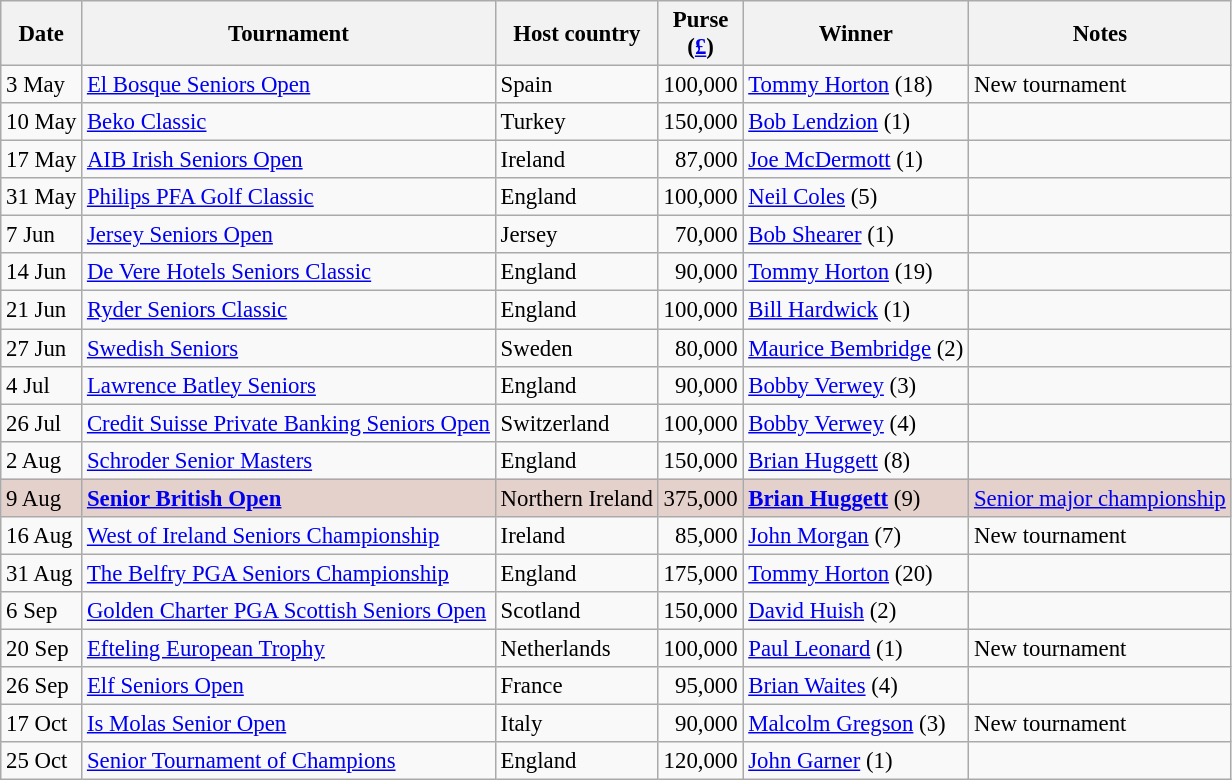<table class="wikitable" style="font-size:95%">
<tr>
<th>Date</th>
<th>Tournament</th>
<th>Host country</th>
<th>Purse<br>(<a href='#'>£</a>)</th>
<th>Winner</th>
<th>Notes</th>
</tr>
<tr>
<td>3 May</td>
<td><a href='#'>El Bosque Seniors Open</a></td>
<td>Spain</td>
<td align=right>100,000</td>
<td> <a href='#'>Tommy Horton</a> (18)</td>
<td>New tournament</td>
</tr>
<tr>
<td>10 May</td>
<td><a href='#'>Beko Classic</a></td>
<td>Turkey</td>
<td align=right>150,000</td>
<td> <a href='#'>Bob Lendzion</a> (1)</td>
<td></td>
</tr>
<tr>
<td>17 May</td>
<td><a href='#'>AIB Irish Seniors Open</a></td>
<td>Ireland</td>
<td align=right>87,000</td>
<td> <a href='#'>Joe McDermott</a> (1)</td>
<td></td>
</tr>
<tr>
<td>31 May</td>
<td><a href='#'>Philips PFA Golf Classic</a></td>
<td>England</td>
<td align=right>100,000</td>
<td> <a href='#'>Neil Coles</a> (5)</td>
<td></td>
</tr>
<tr>
<td>7 Jun</td>
<td><a href='#'>Jersey Seniors Open</a></td>
<td>Jersey</td>
<td align=right>70,000</td>
<td> <a href='#'>Bob Shearer</a> (1)</td>
<td></td>
</tr>
<tr>
<td>14 Jun</td>
<td><a href='#'>De Vere Hotels Seniors Classic</a></td>
<td>England</td>
<td align=right>90,000</td>
<td> <a href='#'>Tommy Horton</a> (19)</td>
<td></td>
</tr>
<tr>
<td>21 Jun</td>
<td><a href='#'>Ryder Seniors Classic</a></td>
<td>England</td>
<td align=right>100,000</td>
<td> <a href='#'>Bill Hardwick</a> (1)</td>
<td></td>
</tr>
<tr>
<td>27 Jun</td>
<td><a href='#'>Swedish Seniors</a></td>
<td>Sweden</td>
<td align=right>80,000</td>
<td> <a href='#'>Maurice Bembridge</a> (2)</td>
<td></td>
</tr>
<tr>
<td>4 Jul</td>
<td><a href='#'>Lawrence Batley Seniors</a></td>
<td>England</td>
<td align=right>90,000</td>
<td> <a href='#'>Bobby Verwey</a> (3)</td>
<td></td>
</tr>
<tr>
<td>26 Jul</td>
<td><a href='#'>Credit Suisse Private Banking Seniors Open</a></td>
<td>Switzerland</td>
<td align=right>100,000</td>
<td> <a href='#'>Bobby Verwey</a> (4)</td>
<td></td>
</tr>
<tr>
<td>2 Aug</td>
<td><a href='#'>Schroder Senior Masters</a></td>
<td>England</td>
<td align=right>150,000</td>
<td> <a href='#'>Brian Huggett</a> (8)</td>
<td></td>
</tr>
<tr style="background:#e5d1cb;">
<td>9 Aug</td>
<td><strong><a href='#'>Senior British Open</a></strong></td>
<td>Northern Ireland</td>
<td align=right>375,000</td>
<td> <strong><a href='#'>Brian Huggett</a></strong> (9)</td>
<td><a href='#'>Senior major championship</a></td>
</tr>
<tr>
<td>16 Aug</td>
<td><a href='#'>West of Ireland Seniors Championship</a></td>
<td>Ireland</td>
<td align=right>85,000</td>
<td> <a href='#'>John Morgan</a> (7)</td>
<td>New tournament</td>
</tr>
<tr>
<td>31 Aug</td>
<td><a href='#'>The Belfry PGA Seniors Championship</a></td>
<td>England</td>
<td align=right>175,000</td>
<td> <a href='#'>Tommy Horton</a> (20)</td>
<td></td>
</tr>
<tr>
<td>6 Sep</td>
<td><a href='#'>Golden Charter PGA Scottish Seniors Open</a></td>
<td>Scotland</td>
<td align=right>150,000</td>
<td> <a href='#'>David Huish</a> (2)</td>
<td></td>
</tr>
<tr>
<td>20 Sep</td>
<td><a href='#'>Efteling European Trophy</a></td>
<td>Netherlands</td>
<td align=right>100,000</td>
<td> <a href='#'>Paul Leonard</a> (1)</td>
<td>New tournament</td>
</tr>
<tr>
<td>26 Sep</td>
<td><a href='#'>Elf Seniors Open</a></td>
<td>France</td>
<td align=right>95,000</td>
<td> <a href='#'>Brian Waites</a> (4)</td>
<td></td>
</tr>
<tr>
<td>17 Oct</td>
<td><a href='#'>Is Molas Senior Open</a></td>
<td>Italy</td>
<td align=right>90,000</td>
<td> <a href='#'>Malcolm Gregson</a> (3)</td>
<td>New tournament</td>
</tr>
<tr>
<td>25 Oct</td>
<td><a href='#'>Senior Tournament of Champions</a></td>
<td>England</td>
<td align=right>120,000</td>
<td> <a href='#'>John Garner</a> (1)</td>
<td></td>
</tr>
</table>
